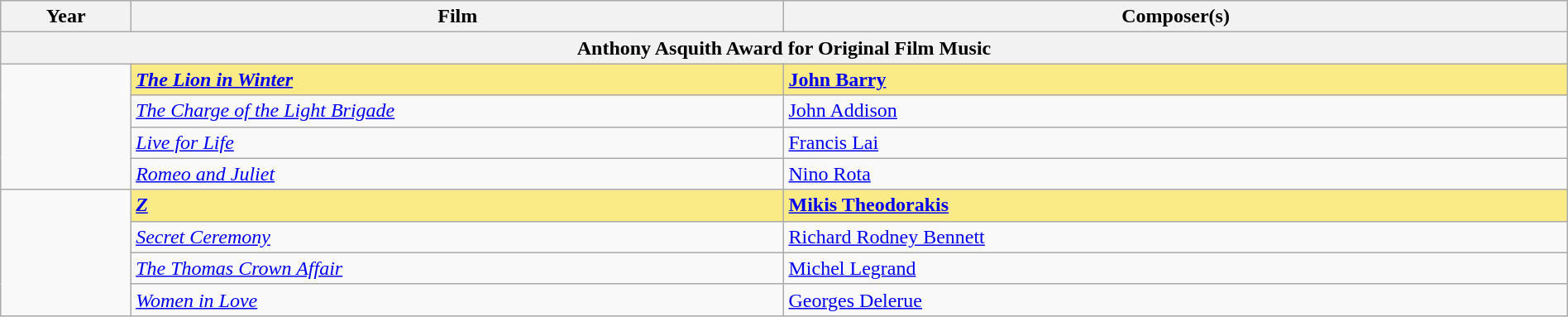<table class="wikitable" style="width:100%;" cellpadding="5">
<tr>
<th style="width:5%;">Year</th>
<th style="width:25%;">Film</th>
<th style="width:30%;">Composer(s)</th>
</tr>
<tr>
<th colspan="3">Anthony Asquith Award for Original Film Music</th>
</tr>
<tr>
<td rowspan="4"></td>
<td style="background:#FAEB86"><strong><em><a href='#'>The Lion in Winter</a></em></strong></td>
<td style="background:#FAEB86"><strong><a href='#'>John Barry</a></strong></td>
</tr>
<tr>
<td><em><a href='#'>The Charge of the Light Brigade</a></em></td>
<td><a href='#'>John Addison</a></td>
</tr>
<tr>
<td><em><a href='#'>Live for Life</a></em></td>
<td><a href='#'>Francis Lai</a></td>
</tr>
<tr>
<td><em><a href='#'>Romeo and Juliet</a></em></td>
<td><a href='#'>Nino Rota</a></td>
</tr>
<tr>
<td rowspan="4"></td>
<td style="background:#FAEB86"><strong><em><a href='#'>Z</a></em></strong></td>
<td style="background:#FAEB86"><strong><a href='#'>Mikis Theodorakis</a></strong></td>
</tr>
<tr>
<td><em><a href='#'>Secret Ceremony</a></em></td>
<td><a href='#'>Richard Rodney Bennett</a></td>
</tr>
<tr>
<td><em><a href='#'>The Thomas Crown Affair</a></em></td>
<td><a href='#'>Michel Legrand</a></td>
</tr>
<tr>
<td><em><a href='#'>Women in Love</a></em></td>
<td><a href='#'>Georges Delerue</a></td>
</tr>
</table>
